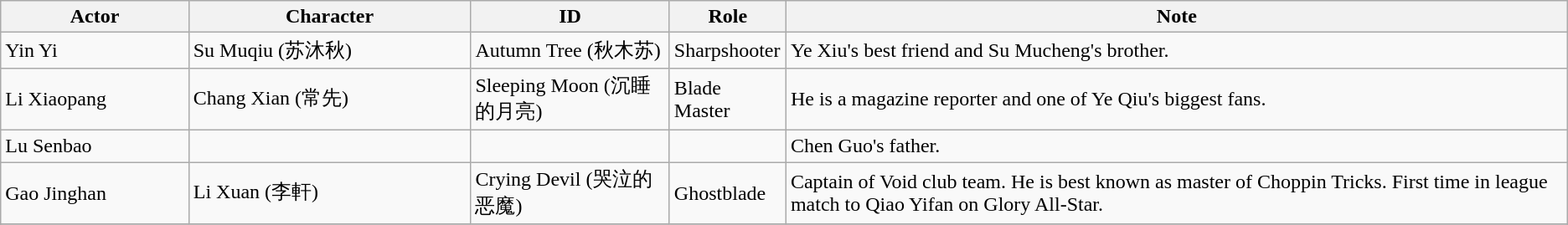<table class="wikitable">
<tr>
<th style="width:12%">Actor</th>
<th style="width:18%">Character</th>
<th>ID</th>
<th>Role</th>
<th>Note</th>
</tr>
<tr>
<td>Yin Yi</td>
<td>Su Muqiu (苏沐秋)</td>
<td>Autumn Tree (秋木苏)</td>
<td>Sharpshooter</td>
<td>Ye Xiu's best friend and Su Mucheng's brother.</td>
</tr>
<tr>
<td>Li Xiaopang</td>
<td>Chang Xian (常先)</td>
<td>Sleeping Moon (沉睡的月亮)</td>
<td>Blade Master</td>
<td>He is a magazine reporter and one of Ye Qiu's biggest fans.</td>
</tr>
<tr>
<td>Lu Senbao</td>
<td></td>
<td></td>
<td></td>
<td>Chen Guo's father.</td>
</tr>
<tr>
<td>Gao Jinghan</td>
<td>Li Xuan (李軒)</td>
<td>Crying Devil (哭泣的恶魔)</td>
<td>Ghostblade</td>
<td>Captain of Void club team. He is best known as master of Choppin Tricks. First time in league match to Qiao Yifan on Glory All-Star.</td>
</tr>
<tr>
</tr>
<tr || ->
</tr>
</table>
